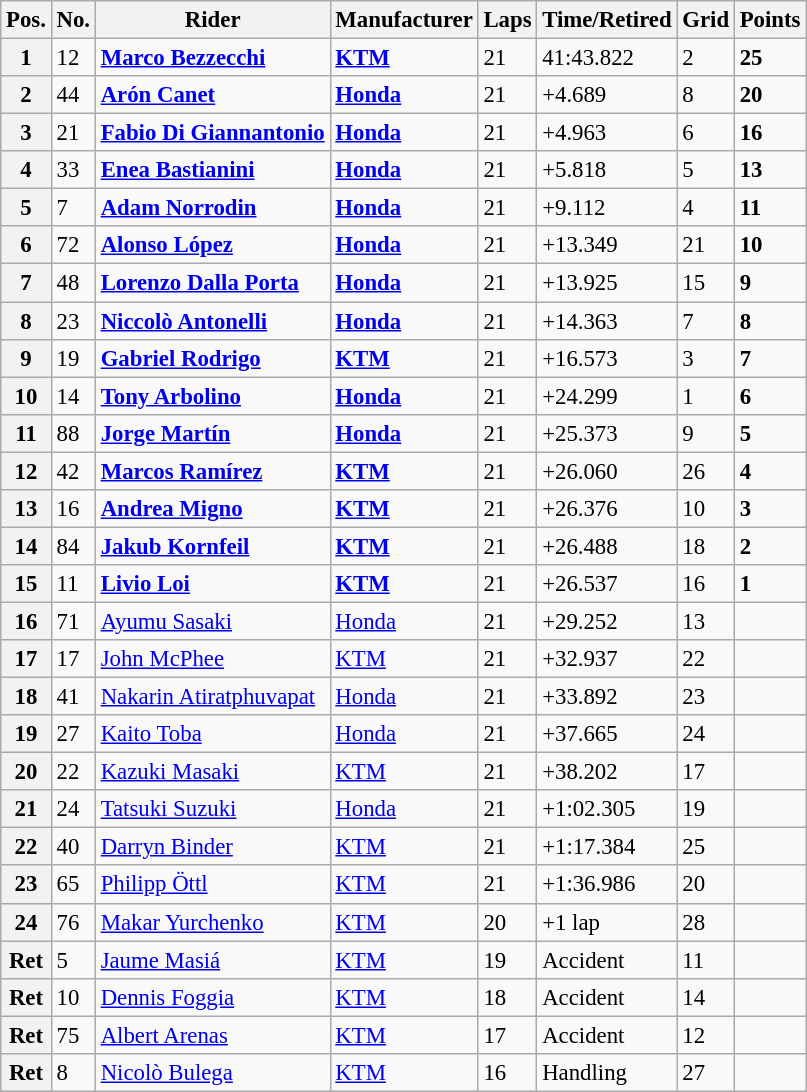<table class="wikitable" style="font-size: 95%;">
<tr>
<th>Pos.</th>
<th>No.</th>
<th>Rider</th>
<th>Manufacturer</th>
<th>Laps</th>
<th>Time/Retired</th>
<th>Grid</th>
<th>Points</th>
</tr>
<tr>
<th>1</th>
<td>12</td>
<td> <strong><a href='#'>Marco Bezzecchi</a></strong></td>
<td><strong><a href='#'>KTM</a></strong></td>
<td>21</td>
<td>41:43.822</td>
<td>2</td>
<td><strong>25</strong></td>
</tr>
<tr>
<th>2</th>
<td>44</td>
<td> <strong><a href='#'>Arón Canet</a></strong></td>
<td><strong><a href='#'>Honda</a></strong></td>
<td>21</td>
<td>+4.689</td>
<td>8</td>
<td><strong>20</strong></td>
</tr>
<tr>
<th>3</th>
<td>21</td>
<td> <strong><a href='#'>Fabio Di Giannantonio</a></strong></td>
<td><strong><a href='#'>Honda</a></strong></td>
<td>21</td>
<td>+4.963</td>
<td>6</td>
<td><strong>16</strong></td>
</tr>
<tr>
<th>4</th>
<td>33</td>
<td> <strong><a href='#'>Enea Bastianini</a></strong></td>
<td><strong><a href='#'>Honda</a></strong></td>
<td>21</td>
<td>+5.818</td>
<td>5</td>
<td><strong>13</strong></td>
</tr>
<tr>
<th>5</th>
<td>7</td>
<td> <strong><a href='#'>Adam Norrodin</a></strong></td>
<td><strong><a href='#'>Honda</a></strong></td>
<td>21</td>
<td>+9.112</td>
<td>4</td>
<td><strong>11</strong></td>
</tr>
<tr>
<th>6</th>
<td>72</td>
<td> <strong><a href='#'>Alonso López</a></strong></td>
<td><strong><a href='#'>Honda</a></strong></td>
<td>21</td>
<td>+13.349</td>
<td>21</td>
<td><strong>10</strong></td>
</tr>
<tr>
<th>7</th>
<td>48</td>
<td> <strong><a href='#'>Lorenzo Dalla Porta</a></strong></td>
<td><strong><a href='#'>Honda</a></strong></td>
<td>21</td>
<td>+13.925</td>
<td>15</td>
<td><strong>9</strong></td>
</tr>
<tr>
<th>8</th>
<td>23</td>
<td> <strong><a href='#'>Niccolò Antonelli</a></strong></td>
<td><strong><a href='#'>Honda</a></strong></td>
<td>21</td>
<td>+14.363</td>
<td>7</td>
<td><strong>8</strong></td>
</tr>
<tr>
<th>9</th>
<td>19</td>
<td> <strong><a href='#'>Gabriel Rodrigo</a></strong></td>
<td><strong><a href='#'>KTM</a></strong></td>
<td>21</td>
<td>+16.573</td>
<td>3</td>
<td><strong>7</strong></td>
</tr>
<tr>
<th>10</th>
<td>14</td>
<td> <strong><a href='#'>Tony Arbolino</a></strong></td>
<td><strong><a href='#'>Honda</a></strong></td>
<td>21</td>
<td>+24.299</td>
<td>1</td>
<td><strong>6</strong></td>
</tr>
<tr>
<th>11</th>
<td>88</td>
<td> <strong><a href='#'>Jorge Martín</a></strong></td>
<td><strong> <a href='#'>Honda</a></strong></td>
<td>21</td>
<td>+25.373</td>
<td>9</td>
<td><strong>5</strong></td>
</tr>
<tr>
<th>12</th>
<td>42</td>
<td> <strong><a href='#'>Marcos Ramírez</a></strong></td>
<td><strong><a href='#'>KTM</a></strong></td>
<td>21</td>
<td>+26.060</td>
<td>26</td>
<td><strong>4</strong></td>
</tr>
<tr>
<th>13</th>
<td>16</td>
<td> <strong><a href='#'>Andrea Migno</a></strong></td>
<td><strong><a href='#'>KTM</a></strong></td>
<td>21</td>
<td>+26.376</td>
<td>10</td>
<td><strong>3</strong></td>
</tr>
<tr>
<th>14</th>
<td>84</td>
<td> <strong><a href='#'>Jakub Kornfeil</a></strong></td>
<td><strong><a href='#'>KTM</a></strong></td>
<td>21</td>
<td>+26.488</td>
<td>18</td>
<td><strong>2</strong></td>
</tr>
<tr>
<th>15</th>
<td>11</td>
<td> <strong><a href='#'>Livio Loi</a></strong></td>
<td><strong><a href='#'>KTM</a></strong></td>
<td>21</td>
<td>+26.537</td>
<td>16</td>
<td><strong>1</strong></td>
</tr>
<tr>
<th>16</th>
<td>71</td>
<td> <a href='#'>Ayumu Sasaki</a></td>
<td><a href='#'>Honda</a></td>
<td>21</td>
<td>+29.252</td>
<td>13</td>
<td></td>
</tr>
<tr>
<th>17</th>
<td>17</td>
<td> <a href='#'>John McPhee</a></td>
<td><a href='#'>KTM</a></td>
<td>21</td>
<td>+32.937</td>
<td>22</td>
<td></td>
</tr>
<tr>
<th>18</th>
<td>41</td>
<td> <a href='#'>Nakarin Atiratphuvapat</a></td>
<td><a href='#'>Honda</a></td>
<td>21</td>
<td>+33.892</td>
<td>23</td>
<td></td>
</tr>
<tr>
<th>19</th>
<td>27</td>
<td> <a href='#'>Kaito Toba</a></td>
<td><a href='#'>Honda</a></td>
<td>21</td>
<td>+37.665</td>
<td>24</td>
<td></td>
</tr>
<tr>
<th>20</th>
<td>22</td>
<td> <a href='#'>Kazuki Masaki</a></td>
<td><a href='#'>KTM</a></td>
<td>21</td>
<td>+38.202</td>
<td>17</td>
<td></td>
</tr>
<tr>
<th>21</th>
<td>24</td>
<td> <a href='#'>Tatsuki Suzuki</a></td>
<td><a href='#'>Honda</a></td>
<td>21</td>
<td>+1:02.305</td>
<td>19</td>
<td></td>
</tr>
<tr>
<th>22</th>
<td>40</td>
<td> <a href='#'>Darryn Binder</a></td>
<td><a href='#'>KTM</a></td>
<td>21</td>
<td>+1:17.384</td>
<td>25</td>
<td></td>
</tr>
<tr>
<th>23</th>
<td>65</td>
<td> <a href='#'>Philipp Öttl</a></td>
<td><a href='#'>KTM</a></td>
<td>21</td>
<td>+1:36.986</td>
<td>20</td>
<td></td>
</tr>
<tr>
<th>24</th>
<td>76</td>
<td> <a href='#'>Makar Yurchenko</a></td>
<td><a href='#'>KTM</a></td>
<td>20</td>
<td>+1 lap</td>
<td>28</td>
<td></td>
</tr>
<tr>
<th>Ret</th>
<td>5</td>
<td> <a href='#'>Jaume Masiá</a></td>
<td><a href='#'>KTM</a></td>
<td>19</td>
<td>Accident</td>
<td>11</td>
<td></td>
</tr>
<tr>
<th>Ret</th>
<td>10</td>
<td> <a href='#'>Dennis Foggia</a></td>
<td><a href='#'>KTM</a></td>
<td>18</td>
<td>Accident</td>
<td>14</td>
<td></td>
</tr>
<tr>
<th>Ret</th>
<td>75</td>
<td> <a href='#'>Albert Arenas</a></td>
<td><a href='#'>KTM</a></td>
<td>17</td>
<td>Accident</td>
<td>12</td>
<td></td>
</tr>
<tr>
<th>Ret</th>
<td>8</td>
<td> <a href='#'>Nicolò Bulega</a></td>
<td><a href='#'>KTM</a></td>
<td>16</td>
<td>Handling</td>
<td>27</td>
<td></td>
</tr>
</table>
